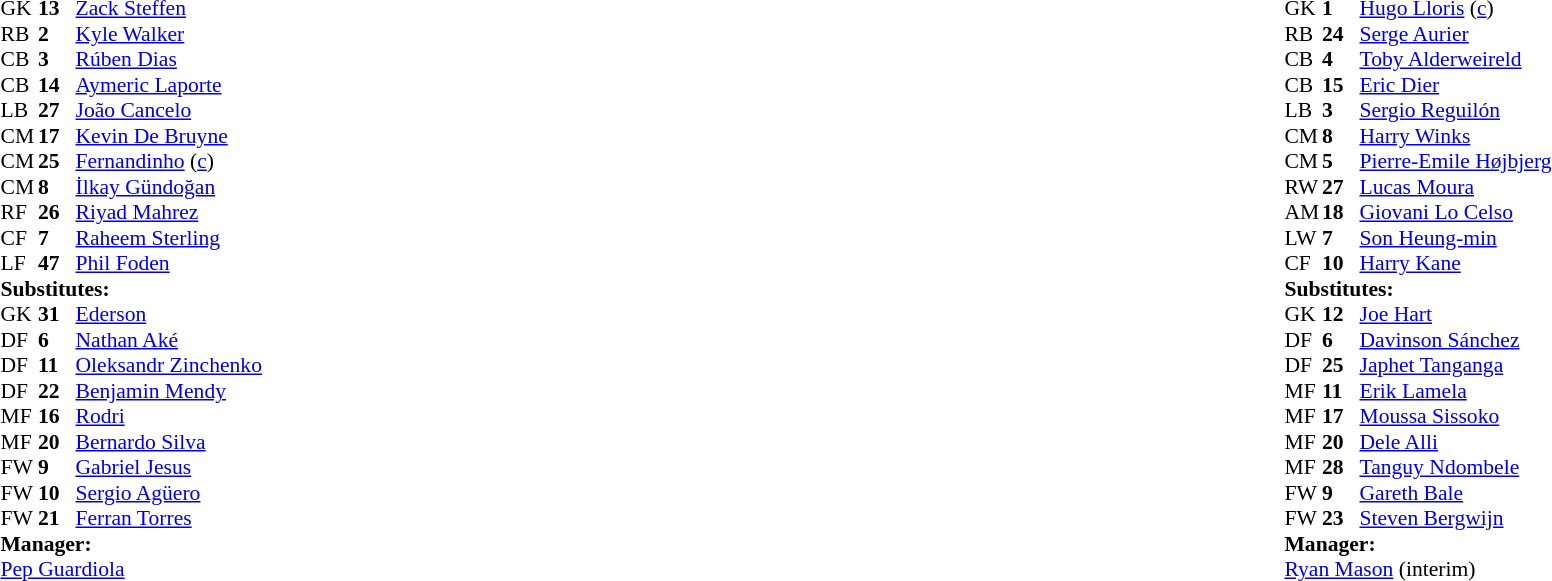<table width="100%">
<tr>
<td valign="top" width="40%"><br><table style="font-size:90%" cellspacing="0" cellpadding="0">
<tr>
<th width=25></th>
<th width=25></th>
</tr>
<tr>
<td>GK</td>
<td><strong>13</strong></td>
<td> <a href='#'>Zack Steffen</a></td>
</tr>
<tr>
<td>RB</td>
<td><strong>2</strong></td>
<td> <a href='#'>Kyle Walker</a></td>
</tr>
<tr>
<td>CB</td>
<td><strong>3</strong></td>
<td> <a href='#'>Rúben Dias</a></td>
</tr>
<tr>
<td>CB</td>
<td><strong>14</strong></td>
<td> <a href='#'>Aymeric Laporte</a></td>
<td></td>
</tr>
<tr>
<td>LB</td>
<td><strong>27</strong></td>
<td> <a href='#'>João Cancelo</a></td>
</tr>
<tr>
<td>CM</td>
<td><strong>17</strong></td>
<td> <a href='#'>Kevin De Bruyne</a></td>
<td></td>
<td></td>
</tr>
<tr>
<td>CM</td>
<td><strong>25</strong></td>
<td> <a href='#'>Fernandinho</a> (<a href='#'>c</a>)</td>
<td></td>
<td></td>
</tr>
<tr>
<td>CM</td>
<td><strong>8</strong></td>
<td> <a href='#'>İlkay Gündoğan</a></td>
</tr>
<tr>
<td>RF</td>
<td><strong>26</strong></td>
<td> <a href='#'>Riyad Mahrez</a></td>
</tr>
<tr>
<td>CF</td>
<td><strong>7</strong></td>
<td> <a href='#'>Raheem Sterling</a></td>
</tr>
<tr>
<td>LF</td>
<td><strong>47</strong></td>
<td> <a href='#'>Phil Foden</a></td>
</tr>
<tr>
<td colspan=3><strong>Substitutes:</strong></td>
</tr>
<tr>
<td>GK</td>
<td><strong>31</strong></td>
<td> <a href='#'>Ederson</a></td>
</tr>
<tr>
<td>DF</td>
<td><strong>6</strong></td>
<td> <a href='#'>Nathan Aké</a></td>
</tr>
<tr>
<td>DF</td>
<td><strong>11</strong></td>
<td> <a href='#'>Oleksandr Zinchenko</a></td>
</tr>
<tr>
<td>DF</td>
<td><strong>22</strong></td>
<td> <a href='#'>Benjamin Mendy</a></td>
</tr>
<tr>
<td>MF</td>
<td><strong>16</strong></td>
<td> <a href='#'>Rodri</a></td>
<td></td>
<td></td>
</tr>
<tr>
<td>MF</td>
<td><strong>20</strong></td>
<td> <a href='#'>Bernardo Silva</a></td>
<td></td>
<td></td>
</tr>
<tr>
<td>FW</td>
<td><strong>9</strong></td>
<td> <a href='#'>Gabriel Jesus</a></td>
</tr>
<tr>
<td>FW</td>
<td><strong>10</strong></td>
<td> <a href='#'>Sergio Agüero</a></td>
</tr>
<tr>
<td>FW</td>
<td><strong>21</strong></td>
<td> <a href='#'>Ferran Torres</a></td>
</tr>
<tr>
<td colspan=3><strong>Manager:</strong></td>
</tr>
<tr>
<td colspan=3> <a href='#'>Pep Guardiola</a></td>
</tr>
</table>
</td>
<td valign="top"></td>
<td valign="top" width="50%"><br><table style="font-size:90%; margin:auto" cellspacing="0" cellpadding="0">
<tr>
<th width=25></th>
<th width=25></th>
</tr>
<tr>
<td>GK</td>
<td><strong>1</strong></td>
<td> <a href='#'>Hugo Lloris</a> (<a href='#'>c</a>)</td>
</tr>
<tr>
<td>RB</td>
<td><strong>24</strong></td>
<td> <a href='#'>Serge Aurier</a></td>
<td></td>
<td></td>
</tr>
<tr>
<td>CB</td>
<td><strong>4</strong></td>
<td> <a href='#'>Toby Alderweireld</a></td>
</tr>
<tr>
<td>CB</td>
<td><strong>15</strong></td>
<td> <a href='#'>Eric Dier</a></td>
</tr>
<tr>
<td>LB</td>
<td><strong>3</strong></td>
<td> <a href='#'>Sergio Reguilón</a></td>
<td></td>
</tr>
<tr>
<td>CM</td>
<td><strong>8</strong></td>
<td> <a href='#'>Harry Winks</a></td>
</tr>
<tr>
<td>CM</td>
<td><strong>5</strong></td>
<td> <a href='#'>Pierre-Emile Højbjerg</a></td>
<td></td>
<td></td>
</tr>
<tr>
<td>RW</td>
<td><strong>27</strong></td>
<td> <a href='#'>Lucas Moura</a></td>
<td></td>
<td></td>
</tr>
<tr>
<td>AM</td>
<td><strong>18</strong></td>
<td> <a href='#'>Giovani Lo Celso</a></td>
<td></td>
<td></td>
</tr>
<tr>
<td>LW</td>
<td><strong>7</strong></td>
<td> <a href='#'>Son Heung-min</a></td>
</tr>
<tr>
<td>CF</td>
<td><strong>10</strong></td>
<td> <a href='#'>Harry Kane</a></td>
</tr>
<tr>
<td colspan=3><strong>Substitutes:</strong></td>
</tr>
<tr>
<td>GK</td>
<td><strong>12</strong></td>
<td> <a href='#'>Joe Hart</a></td>
</tr>
<tr>
<td>DF</td>
<td><strong>6</strong></td>
<td> <a href='#'>Davinson Sánchez</a></td>
</tr>
<tr>
<td>DF</td>
<td><strong>25</strong></td>
<td> <a href='#'>Japhet Tanganga</a></td>
</tr>
<tr>
<td>MF</td>
<td><strong>11</strong></td>
<td> <a href='#'>Erik Lamela</a></td>
</tr>
<tr>
<td>MF</td>
<td><strong>17</strong></td>
<td> <a href='#'>Moussa Sissoko</a></td>
<td></td>
<td></td>
</tr>
<tr>
<td>MF</td>
<td><strong>20</strong></td>
<td> <a href='#'>Dele Alli</a></td>
<td></td>
<td></td>
</tr>
<tr>
<td>MF</td>
<td><strong>28</strong></td>
<td> <a href='#'>Tanguy Ndombele</a></td>
</tr>
<tr>
<td>FW</td>
<td><strong>9</strong></td>
<td> <a href='#'>Gareth Bale</a></td>
<td></td>
<td></td>
</tr>
<tr>
<td>FW</td>
<td><strong>23</strong></td>
<td> <a href='#'>Steven Bergwijn</a></td>
<td></td>
<td></td>
</tr>
<tr>
<td colspan=3><strong>Manager:</strong></td>
</tr>
<tr>
<td colspan=3> <a href='#'>Ryan Mason</a> (interim)</td>
</tr>
</table>
</td>
</tr>
</table>
